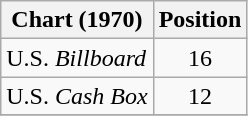<table class="wikitable sortable">
<tr>
<th>Chart (1970)</th>
<th>Position</th>
</tr>
<tr>
<td>U.S. <em>Billboard</em></td>
<td style="text-align:center;">16</td>
</tr>
<tr>
<td>U.S. <em>Cash Box</em></td>
<td style="text-align:center;">12</td>
</tr>
<tr>
</tr>
</table>
